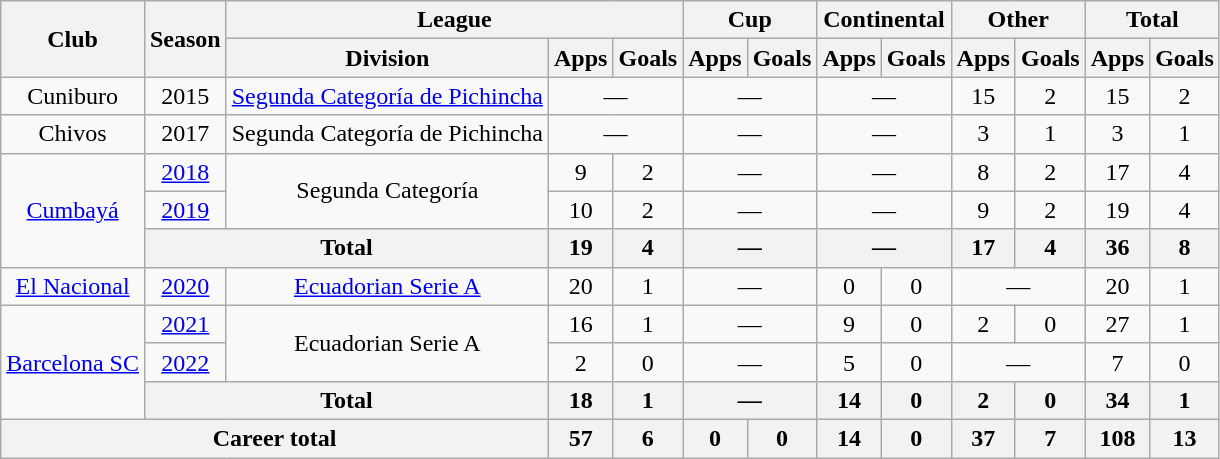<table class="wikitable" style="text-align: center;">
<tr>
<th rowspan="2">Club</th>
<th rowspan="2">Season</th>
<th colspan="3">League</th>
<th colspan="2">Cup</th>
<th colspan="2">Continental</th>
<th colspan="2">Other</th>
<th colspan="2">Total</th>
</tr>
<tr>
<th>Division</th>
<th>Apps</th>
<th>Goals</th>
<th>Apps</th>
<th>Goals</th>
<th>Apps</th>
<th>Goals</th>
<th>Apps</th>
<th>Goals</th>
<th>Apps</th>
<th>Goals</th>
</tr>
<tr>
<td>Cuniburo</td>
<td>2015</td>
<td><a href='#'>Segunda Categoría de Pichincha</a></td>
<td colspan="2">—</td>
<td colspan="2">—</td>
<td colspan="2">—</td>
<td>15</td>
<td>2</td>
<td>15</td>
<td>2</td>
</tr>
<tr>
<td>Chivos</td>
<td>2017</td>
<td>Segunda Categoría de Pichincha</td>
<td colspan="2">—</td>
<td colspan="2">—</td>
<td colspan="2">—</td>
<td>3</td>
<td>1</td>
<td>3</td>
<td>1</td>
</tr>
<tr>
<td rowspan="3"><a href='#'>Cumbayá</a></td>
<td><a href='#'>2018</a></td>
<td rowspan="2">Segunda Categoría</td>
<td>9</td>
<td>2</td>
<td colspan="2">—</td>
<td colspan="2">—</td>
<td>8</td>
<td>2</td>
<td>17</td>
<td>4</td>
</tr>
<tr>
<td><a href='#'>2019</a></td>
<td>10</td>
<td>2</td>
<td colspan="2">—</td>
<td colspan="2">—</td>
<td>9</td>
<td>2</td>
<td>19</td>
<td>4</td>
</tr>
<tr>
<th colspan="2">Total</th>
<th>19</th>
<th>4</th>
<th colspan="2">—</th>
<th colspan="2">—</th>
<th>17</th>
<th>4</th>
<th>36</th>
<th>8</th>
</tr>
<tr>
<td><a href='#'>El Nacional</a></td>
<td><a href='#'>2020</a></td>
<td><a href='#'>Ecuadorian Serie A</a></td>
<td>20</td>
<td>1</td>
<td colspan="2">—</td>
<td>0</td>
<td>0</td>
<td colspan="2">—</td>
<td>20</td>
<td>1</td>
</tr>
<tr>
<td rowspan="3"><a href='#'>Barcelona SC</a></td>
<td><a href='#'>2021</a></td>
<td rowspan="2">Ecuadorian Serie A</td>
<td>16</td>
<td>1</td>
<td colspan="2">—</td>
<td>9</td>
<td>0</td>
<td>2</td>
<td>0</td>
<td>27</td>
<td>1</td>
</tr>
<tr>
<td><a href='#'>2022</a></td>
<td>2</td>
<td>0</td>
<td colspan="2">—</td>
<td>5</td>
<td>0</td>
<td colspan="2">—</td>
<td>7</td>
<td>0</td>
</tr>
<tr>
<th colspan="2">Total</th>
<th>18</th>
<th>1</th>
<th colspan="2">—</th>
<th>14</th>
<th>0</th>
<th>2</th>
<th>0</th>
<th>34</th>
<th>1</th>
</tr>
<tr>
<th colspan="3">Career total</th>
<th>57</th>
<th>6</th>
<th>0</th>
<th>0</th>
<th>14</th>
<th>0</th>
<th>37</th>
<th>7</th>
<th>108</th>
<th>13</th>
</tr>
</table>
